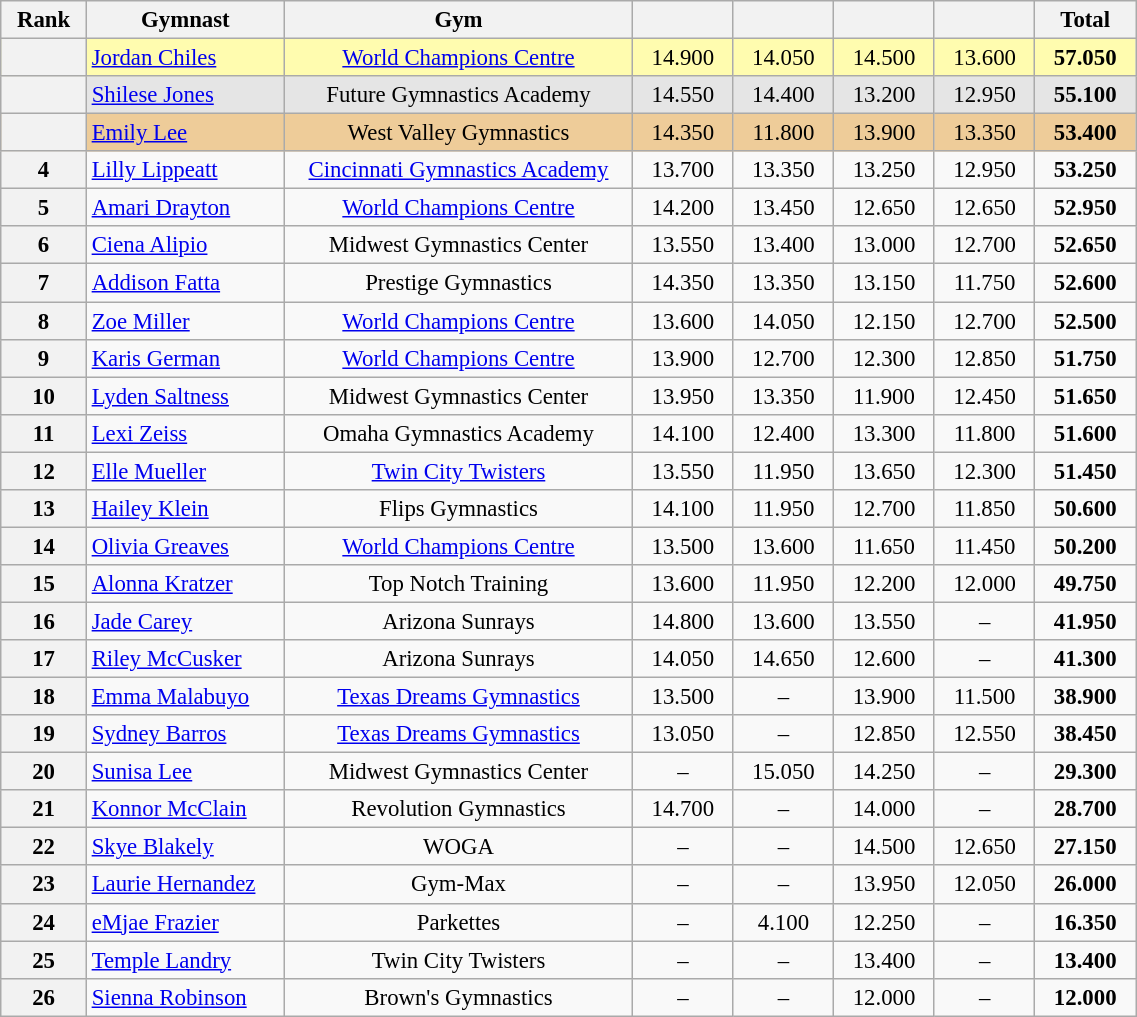<table class="wikitable sortable" style="text-align:center; font-size:95%">
<tr>
<th scope="col" style="width:50px;">Rank</th>
<th scope="col" style="width:125px;">Gymnast</th>
<th scope="col" style="width:225px;">Gym</th>
<th scope="col" style="width:60px;"></th>
<th scope="col" style="width:60px;"></th>
<th scope="col" style="width:60px;"></th>
<th scope="col" style="width:60px;"></th>
<th scope="col" style="width:60px;">Total</th>
</tr>
<tr style="background:#fffcaf;">
<th scope=row style="text-align:center"></th>
<td align=left><a href='#'>Jordan Chiles</a></td>
<td><a href='#'>World Champions Centre</a></td>
<td>14.900</td>
<td>14.050</td>
<td>14.500</td>
<td>13.600</td>
<td><strong>57.050</strong></td>
</tr>
<tr style="background:#e5e5e5;">
<th scope=row style="text-align:center"></th>
<td align=left><a href='#'>Shilese Jones</a></td>
<td>Future Gymnastics Academy</td>
<td>14.550</td>
<td>14.400</td>
<td>13.200</td>
<td>12.950</td>
<td><strong>55.100</strong></td>
</tr>
<tr style="background:#ec9;">
<th scope=row style="text-align:center"></th>
<td align=left><a href='#'>Emily Lee</a></td>
<td>West Valley Gymnastics</td>
<td>14.350</td>
<td>11.800</td>
<td>13.900</td>
<td>13.350</td>
<td><strong>53.400</strong></td>
</tr>
<tr>
<th scope=row style="text-align:center">4</th>
<td align=left><a href='#'>Lilly Lippeatt</a></td>
<td><a href='#'>Cincinnati Gymnastics Academy</a></td>
<td>13.700</td>
<td>13.350</td>
<td>13.250</td>
<td>12.950</td>
<td><strong>53.250</strong></td>
</tr>
<tr>
<th scope=row style="text-align:center">5</th>
<td align=left><a href='#'>Amari Drayton</a></td>
<td><a href='#'>World Champions Centre</a></td>
<td>14.200</td>
<td>13.450</td>
<td>12.650</td>
<td>12.650</td>
<td><strong>52.950</strong></td>
</tr>
<tr>
<th scope=row style="text-align:center">6</th>
<td align=left><a href='#'>Ciena Alipio</a></td>
<td>Midwest Gymnastics Center</td>
<td>13.550</td>
<td>13.400</td>
<td>13.000</td>
<td>12.700</td>
<td><strong>52.650</strong></td>
</tr>
<tr>
<th scope=row style="text-align:center">7</th>
<td align=left><a href='#'>Addison Fatta</a></td>
<td>Prestige Gymnastics</td>
<td>14.350</td>
<td>13.350</td>
<td>13.150</td>
<td>11.750</td>
<td><strong>52.600</strong></td>
</tr>
<tr>
<th scope=row style="text-align:center">8</th>
<td align=left><a href='#'>Zoe Miller</a></td>
<td><a href='#'>World Champions Centre</a></td>
<td>13.600</td>
<td>14.050</td>
<td>12.150</td>
<td>12.700</td>
<td><strong>52.500</strong></td>
</tr>
<tr>
<th scope=row style="text-align:center">9</th>
<td align=left><a href='#'>Karis German</a></td>
<td><a href='#'>World Champions Centre</a></td>
<td>13.900</td>
<td>12.700</td>
<td>12.300</td>
<td>12.850</td>
<td><strong>51.750</strong></td>
</tr>
<tr>
<th scope=row style="text-align:center">10</th>
<td align=left><a href='#'>Lyden Saltness</a></td>
<td>Midwest Gymnastics Center</td>
<td>13.950</td>
<td>13.350</td>
<td>11.900</td>
<td>12.450</td>
<td><strong>51.650</strong></td>
</tr>
<tr>
<th scope=row style="text-align:center">11</th>
<td align=left><a href='#'>Lexi Zeiss</a></td>
<td>Omaha Gymnastics Academy</td>
<td>14.100</td>
<td>12.400</td>
<td>13.300</td>
<td>11.800</td>
<td><strong>51.600</strong></td>
</tr>
<tr>
<th scope=row style="text-align:center">12</th>
<td align=left><a href='#'>Elle Mueller</a></td>
<td><a href='#'>Twin City Twisters</a></td>
<td>13.550</td>
<td>11.950</td>
<td>13.650</td>
<td>12.300</td>
<td><strong>51.450</strong></td>
</tr>
<tr>
<th scope=row style="text-align:center">13</th>
<td align=left><a href='#'>Hailey Klein</a></td>
<td>Flips Gymnastics</td>
<td>14.100</td>
<td>11.950</td>
<td>12.700</td>
<td>11.850</td>
<td><strong>50.600</strong></td>
</tr>
<tr>
<th scope=row style="text-align:center">14</th>
<td align=left><a href='#'>Olivia Greaves</a></td>
<td><a href='#'>World Champions Centre</a></td>
<td>13.500</td>
<td>13.600</td>
<td>11.650</td>
<td>11.450</td>
<td><strong>50.200</strong></td>
</tr>
<tr>
<th scope=row style="text-align:center">15</th>
<td align=left><a href='#'>Alonna Kratzer</a></td>
<td>Top Notch Training</td>
<td>13.600</td>
<td>11.950</td>
<td>12.200</td>
<td>12.000</td>
<td><strong>49.750</strong></td>
</tr>
<tr>
<th scope=row style="text-align:center">16</th>
<td align=left><a href='#'>Jade Carey</a></td>
<td>Arizona Sunrays</td>
<td>14.800</td>
<td>13.600</td>
<td>13.550</td>
<td>–</td>
<td><strong>41.950</strong></td>
</tr>
<tr>
<th scope=row style="text-align:center">17</th>
<td align=left><a href='#'>Riley McCusker</a></td>
<td>Arizona Sunrays</td>
<td>14.050</td>
<td>14.650</td>
<td>12.600</td>
<td>–</td>
<td><strong>41.300</strong></td>
</tr>
<tr>
<th scope=row style="text-align:center">18</th>
<td align=left><a href='#'>Emma Malabuyo</a></td>
<td><a href='#'>Texas Dreams Gymnastics</a></td>
<td>13.500</td>
<td>–</td>
<td>13.900</td>
<td>11.500</td>
<td><strong>38.900</strong></td>
</tr>
<tr>
<th scope=row style="text-align:center">19</th>
<td align=left><a href='#'>Sydney Barros</a></td>
<td><a href='#'>Texas Dreams Gymnastics</a></td>
<td>13.050</td>
<td>–</td>
<td>12.850</td>
<td>12.550</td>
<td><strong>38.450</strong></td>
</tr>
<tr>
<th scope=row style="text-align:center">20</th>
<td align=left><a href='#'>Sunisa Lee</a></td>
<td>Midwest Gymnastics Center</td>
<td>–</td>
<td>15.050</td>
<td>14.250</td>
<td>–</td>
<td><strong>29.300</strong></td>
</tr>
<tr>
<th scope=row style="text-align:center">21</th>
<td align=left><a href='#'>Konnor McClain</a></td>
<td>Revolution Gymnastics</td>
<td>14.700</td>
<td>–</td>
<td>14.000</td>
<td>–</td>
<td><strong>28.700</strong></td>
</tr>
<tr>
<th scope=row style="text-align:center">22</th>
<td align=left><a href='#'>Skye Blakely</a></td>
<td>WOGA</td>
<td>–</td>
<td>–</td>
<td>14.500</td>
<td>12.650</td>
<td><strong>27.150</strong></td>
</tr>
<tr>
<th scope=row style="text-align:center">23</th>
<td align=left><a href='#'>Laurie Hernandez</a></td>
<td>Gym-Max</td>
<td>–</td>
<td>–</td>
<td>13.950</td>
<td>12.050</td>
<td><strong>26.000</strong></td>
</tr>
<tr>
<th scope=row style="text-align:center">24</th>
<td align=left><a href='#'>eMjae Frazier</a></td>
<td>Parkettes</td>
<td>–</td>
<td>4.100</td>
<td>12.250</td>
<td>–</td>
<td><strong>16.350</strong></td>
</tr>
<tr>
<th scope=row style="text-align:center">25</th>
<td align=left><a href='#'>Temple Landry</a></td>
<td>Twin City Twisters</td>
<td>–</td>
<td>–</td>
<td>13.400</td>
<td>–</td>
<td><strong>13.400</strong></td>
</tr>
<tr>
<th scope=row style="text-align:center">26</th>
<td align=left><a href='#'>Sienna Robinson</a></td>
<td>Brown's Gymnastics</td>
<td>–</td>
<td>–</td>
<td>12.000</td>
<td>–</td>
<td><strong>12.000</strong></td>
</tr>
</table>
